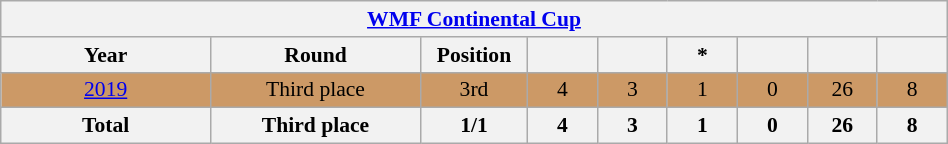<table class="wikitable" width="50%" style="font-size:90%; text-align:center;">
<tr>
<th colspan="9"><a href='#'>WMF Continental Cup</a></th>
</tr>
<tr>
<th width="15%">Year</th>
<th width="15%">Round</th>
<th width="5%">Position</th>
<th width="5%"></th>
<th width="5%"></th>
<th width="5%">*</th>
<th width="5%"></th>
<th width="5%"></th>
<th width="5%"></th>
</tr>
<tr bgcolor=#cc9966>
<td> <a href='#'>2019</a></td>
<td>Third place</td>
<td>3rd</td>
<td>4</td>
<td>3</td>
<td>1</td>
<td>0</td>
<td>26</td>
<td>8</td>
</tr>
<tr>
<th>Total</th>
<th>Third place</th>
<th>1/1</th>
<th>4</th>
<th>3</th>
<th>1</th>
<th>0</th>
<th>26</th>
<th>8</th>
</tr>
</table>
